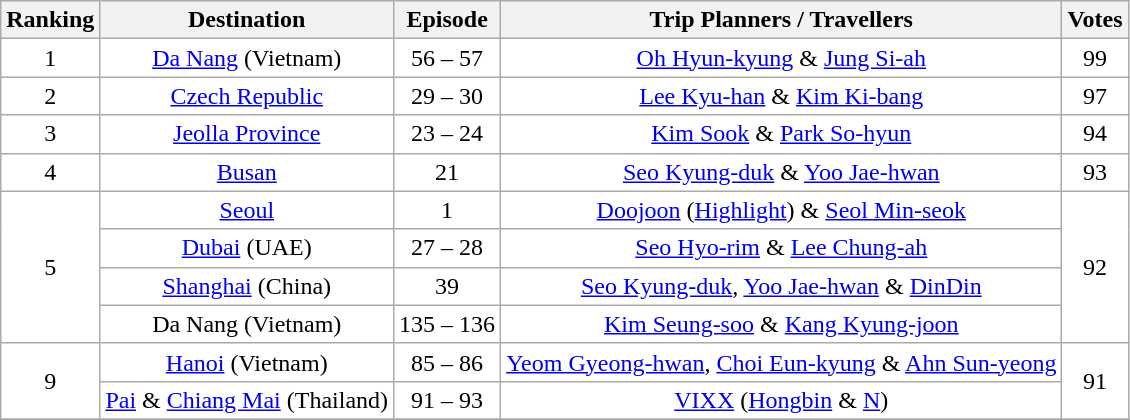<table class=wikitable style=text-align:center;background:#ffffff>
<tr>
<th>Ranking</th>
<th>Destination</th>
<th>Episode</th>
<th>Trip Planners / Travellers</th>
<th>Votes</th>
</tr>
<tr>
<td>1</td>
<td><a href='#'>Da Nang</a> (Vietnam)</td>
<td>56 – 57</td>
<td><a href='#'>Oh Hyun-kyung</a> & <a href='#'>Jung Si-ah</a></td>
<td>99</td>
</tr>
<tr>
<td>2</td>
<td><a href='#'>Czech Republic</a></td>
<td>29 – 30</td>
<td><a href='#'>Lee Kyu-han</a> & <a href='#'>Kim Ki-bang</a></td>
<td>97</td>
</tr>
<tr>
<td>3</td>
<td><a href='#'>Jeolla Province</a></td>
<td>23 – 24</td>
<td><a href='#'>Kim Sook</a> & <a href='#'>Park So-hyun</a></td>
<td>94</td>
</tr>
<tr>
<td>4</td>
<td><a href='#'>Busan</a></td>
<td>21</td>
<td><a href='#'>Seo Kyung-duk</a> & <a href='#'>Yoo Jae-hwan</a></td>
<td>93</td>
</tr>
<tr>
<td rowspan=4>5</td>
<td><a href='#'>Seoul</a></td>
<td>1</td>
<td><a href='#'>Doojoon</a> (<a href='#'>Highlight</a>) & <a href='#'>Seol Min-seok</a></td>
<td rowspan=4>92</td>
</tr>
<tr>
<td><a href='#'>Dubai</a> (UAE)</td>
<td>27 – 28</td>
<td><a href='#'>Seo Hyo-rim</a> & <a href='#'>Lee Chung-ah</a></td>
</tr>
<tr>
<td><a href='#'>Shanghai</a> (China)</td>
<td>39</td>
<td><a href='#'>Seo Kyung-duk</a>, <a href='#'>Yoo Jae-hwan</a> & <a href='#'>DinDin</a></td>
</tr>
<tr>
<td>Da Nang (Vietnam)</td>
<td>135 – 136</td>
<td><a href='#'>Kim Seung-soo</a> & <a href='#'>Kang Kyung-joon</a></td>
</tr>
<tr>
<td rowspan=2>9</td>
<td><a href='#'>Hanoi</a> (Vietnam)</td>
<td>85 – 86</td>
<td><a href='#'>Yeom Gyeong-hwan</a>, <a href='#'>Choi Eun-kyung</a> & <a href='#'>Ahn Sun-yeong</a></td>
<td rowspan=2>91</td>
</tr>
<tr>
<td><a href='#'>Pai</a> & <a href='#'>Chiang Mai</a> (Thailand)</td>
<td>91 – 93</td>
<td><a href='#'>VIXX</a> (<a href='#'>Hongbin</a> & <a href='#'>N</a>)</td>
</tr>
<tr>
</tr>
</table>
